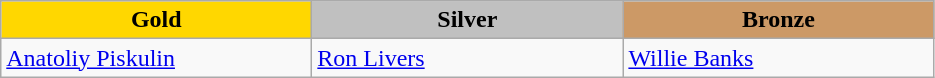<table class="wikitable" style="text-align:left">
<tr align="center">
<td width=200 bgcolor=gold><strong>Gold</strong></td>
<td width=200 bgcolor=silver><strong>Silver</strong></td>
<td width=200 bgcolor=CC9966><strong>Bronze</strong></td>
</tr>
<tr>
<td><a href='#'>Anatoliy Piskulin</a><br><em></em></td>
<td><a href='#'>Ron Livers</a><br><em></em></td>
<td><a href='#'>Willie Banks</a><br><em></em></td>
</tr>
</table>
